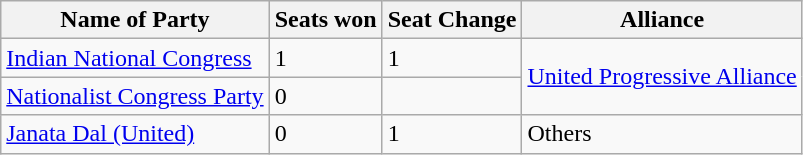<table class="wikitable sortable">
<tr>
<th>Name of Party</th>
<th>Seats won</th>
<th>Seat Change</th>
<th>Alliance</th>
</tr>
<tr>
<td><a href='#'>Indian National Congress</a></td>
<td>1</td>
<td>1</td>
<td rowspan="2"><a href='#'>United Progressive Alliance</a></td>
</tr>
<tr>
<td><a href='#'>Nationalist Congress Party</a></td>
<td>0</td>
<td></td>
</tr>
<tr>
<td><a href='#'>Janata Dal (United)</a></td>
<td>0</td>
<td>1</td>
<td>Others</td>
</tr>
</table>
